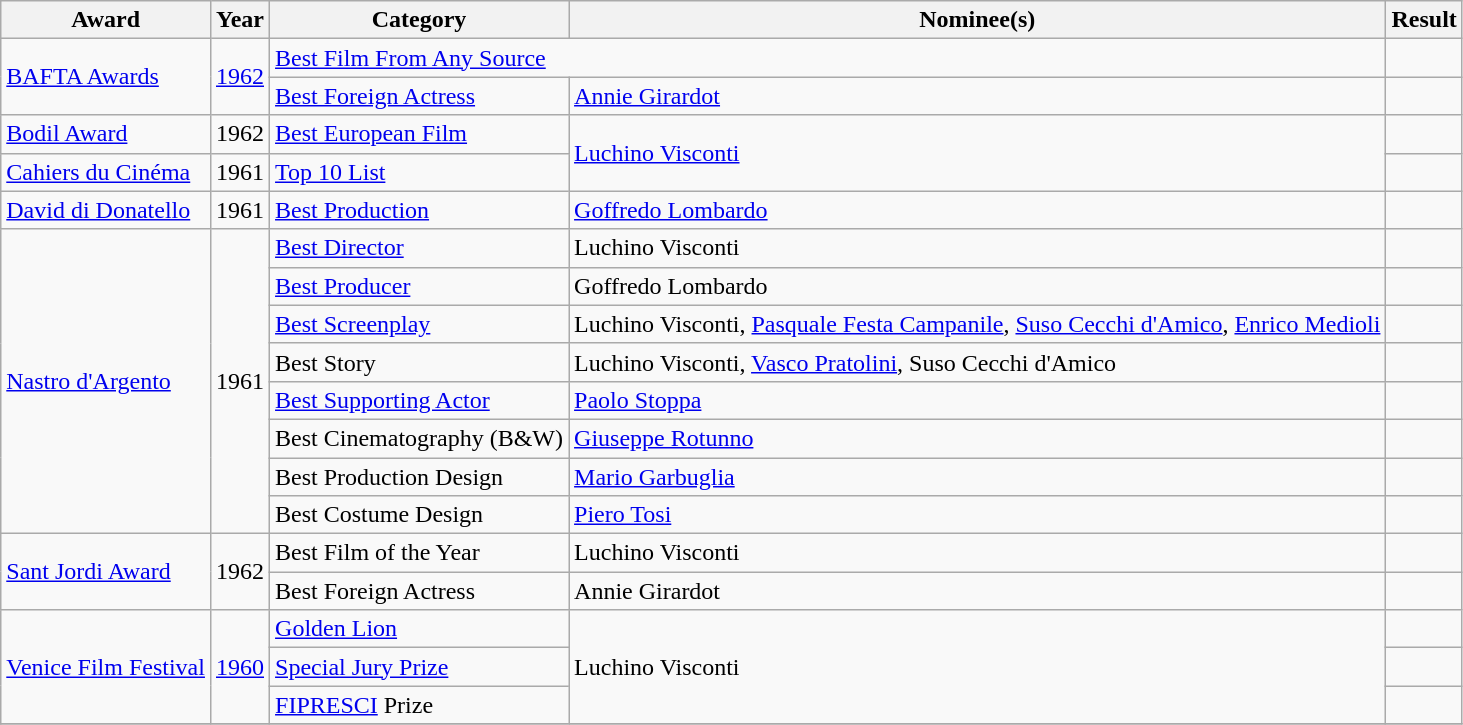<table class="wikitable">
<tr>
<th>Award</th>
<th>Year</th>
<th>Category</th>
<th>Nominee(s)</th>
<th>Result</th>
</tr>
<tr>
<td rowspan="2"><a href='#'>BAFTA Awards</a></td>
<td rowspan="2"><a href='#'>1962</a></td>
<td colspan="2"><a href='#'>Best Film From Any Source</a></td>
<td></td>
</tr>
<tr>
<td><a href='#'>Best Foreign Actress</a></td>
<td><a href='#'>Annie Girardot</a></td>
<td></td>
</tr>
<tr>
<td><a href='#'>Bodil Award</a></td>
<td>1962</td>
<td><a href='#'>Best European Film</a></td>
<td rowspan="2"><a href='#'>Luchino Visconti</a></td>
<td></td>
</tr>
<tr>
<td><a href='#'>Cahiers du Cinéma</a></td>
<td>1961</td>
<td><a href='#'>Top 10 List</a></td>
<td></td>
</tr>
<tr>
<td><a href='#'>David di Donatello</a></td>
<td>1961</td>
<td><a href='#'>Best Production</a></td>
<td><a href='#'>Goffredo Lombardo</a></td>
<td><br></td>
</tr>
<tr>
<td rowspan="8"><a href='#'>Nastro d'Argento</a></td>
<td rowspan="8">1961</td>
<td><a href='#'>Best Director</a></td>
<td>Luchino Visconti</td>
<td></td>
</tr>
<tr>
<td><a href='#'>Best Producer</a></td>
<td>Goffredo Lombardo</td>
<td></td>
</tr>
<tr>
<td><a href='#'>Best Screenplay</a></td>
<td>Luchino Visconti, <a href='#'>Pasquale Festa Campanile</a>, <a href='#'>Suso Cecchi d'Amico</a>, <a href='#'>Enrico Medioli</a></td>
<td></td>
</tr>
<tr>
<td>Best Story</td>
<td>Luchino Visconti, <a href='#'>Vasco Pratolini</a>, Suso Cecchi d'Amico</td>
<td></td>
</tr>
<tr>
<td><a href='#'>Best Supporting Actor</a></td>
<td><a href='#'>Paolo Stoppa</a></td>
<td></td>
</tr>
<tr>
<td>Best Cinematography (B&W)</td>
<td><a href='#'>Giuseppe Rotunno</a></td>
<td></td>
</tr>
<tr>
<td>Best Production Design</td>
<td><a href='#'>Mario Garbuglia</a></td>
<td></td>
</tr>
<tr>
<td>Best Costume Design</td>
<td><a href='#'>Piero Tosi</a></td>
<td></td>
</tr>
<tr>
<td rowspan="2"><a href='#'>Sant Jordi Award</a></td>
<td rowspan="2">1962</td>
<td>Best Film of the Year</td>
<td>Luchino Visconti</td>
<td></td>
</tr>
<tr>
<td>Best Foreign Actress</td>
<td>Annie Girardot</td>
<td></td>
</tr>
<tr>
<td rowspan="3"><a href='#'>Venice Film Festival</a></td>
<td rowspan="3"><a href='#'>1960</a></td>
<td><a href='#'>Golden Lion</a></td>
<td rowspan="3">Luchino Visconti</td>
<td></td>
</tr>
<tr>
<td><a href='#'>Special Jury Prize</a></td>
<td></td>
</tr>
<tr>
<td><a href='#'>FIPRESCI</a> Prize</td>
<td></td>
</tr>
<tr>
</tr>
</table>
